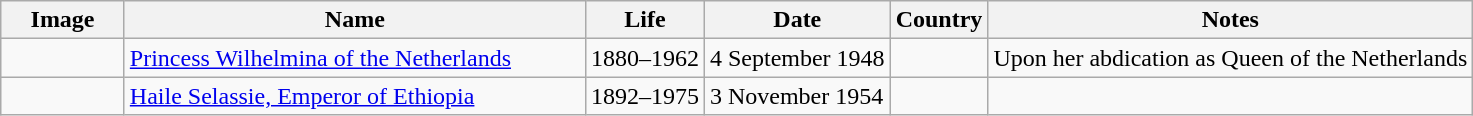<table class="wikitable">
<tr>
<th style="width: 75px;">Image</th>
<th style="width: 300px;">Name</th>
<th>Life</th>
<th>Date</th>
<th>Country</th>
<th>Notes</th>
</tr>
<tr>
<td></td>
<td><a href='#'>Princess Wilhelmina of the Netherlands</a></td>
<td>1880–1962</td>
<td>4 September 1948</td>
<td></td>
<td>Upon her abdication as Queen of the Netherlands</td>
</tr>
<tr>
<td></td>
<td><a href='#'>Haile Selassie, Emperor of Ethiopia</a></td>
<td>1892–1975</td>
<td>3 November 1954</td>
<td></td>
<td></td>
</tr>
</table>
